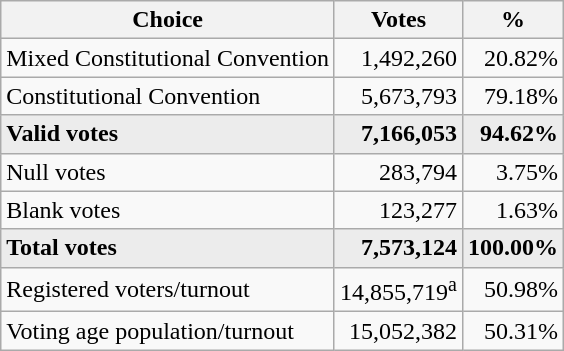<table class="wikitable" style="text-align: right">
<tr>
<th>Choice</th>
<th>Votes</th>
<th>%</th>
</tr>
<tr>
<td style="text-align:left;">Mixed Constitutional Convention</td>
<td>1,492,260</td>
<td>20.82%</td>
</tr>
<tr>
<td style="text-align:left;">Constitutional Convention</td>
<td>5,673,793</td>
<td>79.18%</td>
</tr>
<tr style="font-weight: bold; background: #ececec">
<td style="text-align:left;">Valid votes</td>
<td>7,166,053</td>
<td>94.62%</td>
</tr>
<tr>
<td style="text-align:left;">Null votes</td>
<td>283,794</td>
<td>3.75%</td>
</tr>
<tr>
<td style="text-align:left;">Blank votes</td>
<td>123,277</td>
<td>1.63%</td>
</tr>
<tr style="font-weight: bold; background: #ececec">
<td style="text-align:left;">Total votes</td>
<td>7,573,124</td>
<td>100.00%</td>
</tr>
<tr>
<td style="text-align:left;">Registered voters/turnout</td>
<td>14,855,719<sup>a</sup></td>
<td>50.98%</td>
</tr>
<tr>
<td style="text-align:left;">Voting age population/turnout</td>
<td>15,052,382</td>
<td>50.31%</td>
</tr>
</table>
